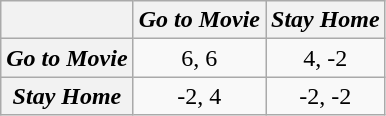<table class="wikitable" style="text-align:center;">
<tr>
<th></th>
<th><em>Go to Movie</em></th>
<th><em>Stay Home</em></th>
</tr>
<tr>
<th><em>Go to Movie</em></th>
<td>6, 6</td>
<td>4, -2</td>
</tr>
<tr>
<th><em>Stay Home</em></th>
<td>-2, 4</td>
<td>-2, -2</td>
</tr>
</table>
